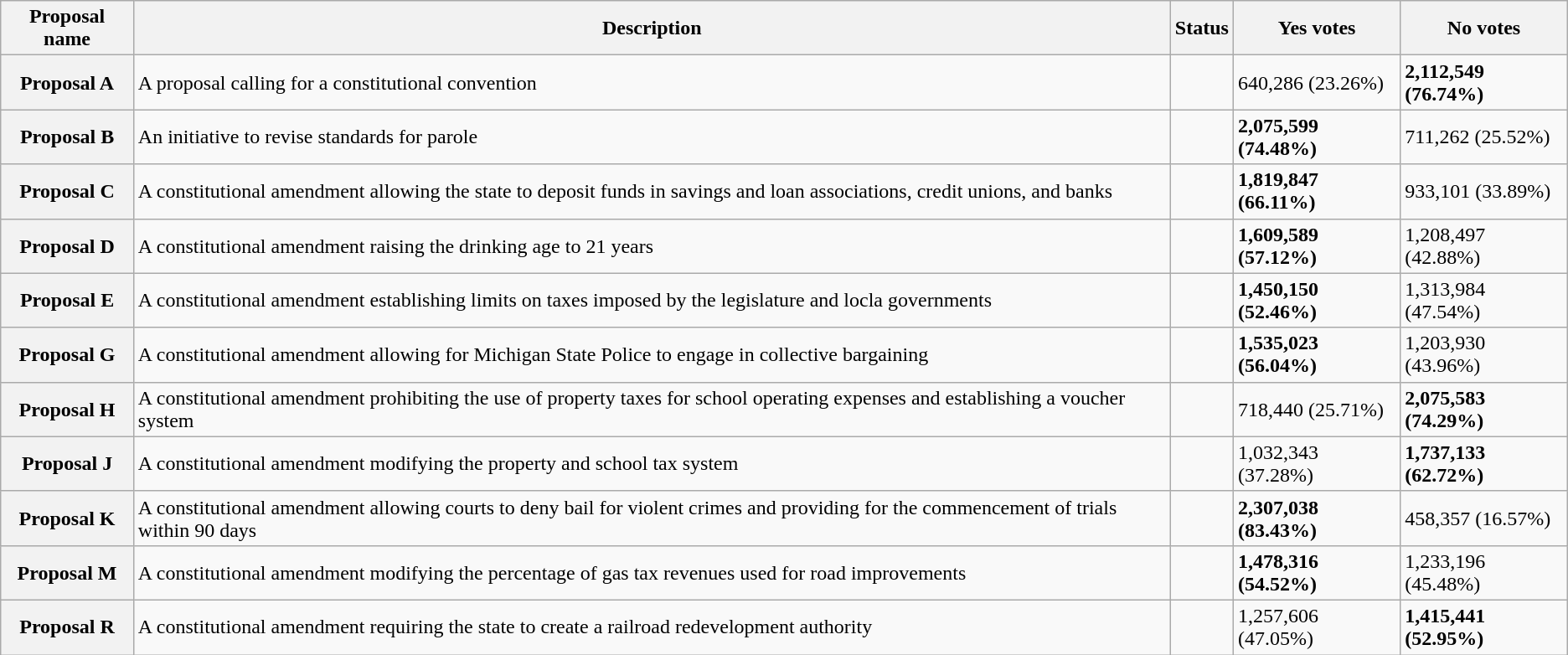<table class="wikitable sortable plainrowheaders">
<tr>
<th scope="col">Proposal name</th>
<th class="unsortable" scope="col">Description</th>
<th scope="col">Status</th>
<th scope="col">Yes votes</th>
<th scope="col">No votes</th>
</tr>
<tr>
<th scope="row">Proposal A</th>
<td>A proposal calling for a constitutional convention</td>
<td></td>
<td>640,286 (23.26%)</td>
<td><strong>2,112,549 (76.74%)</strong></td>
</tr>
<tr>
<th scope="row">Proposal B</th>
<td>An initiative to revise standards for parole</td>
<td></td>
<td><strong>2,075,599 (74.48%)</strong></td>
<td>711,262 (25.52%)</td>
</tr>
<tr>
<th scope="row">Proposal C</th>
<td>A constitutional amendment allowing the state to deposit funds in savings and loan associations, credit unions, and banks</td>
<td></td>
<td><strong>1,819,847 (66.11%)</strong></td>
<td>933,101 (33.89%)</td>
</tr>
<tr>
<th scope="row">Proposal D</th>
<td>A constitutional amendment raising the drinking age to 21 years</td>
<td></td>
<td><strong>1,609,589 (57.12%)</strong></td>
<td>1,208,497 (42.88%)</td>
</tr>
<tr>
<th scope="row">Proposal E</th>
<td>A constitutional amendment establishing limits on taxes imposed by the legislature and locla governments</td>
<td></td>
<td><strong>1,450,150 (52.46%)</strong></td>
<td>1,313,984 (47.54%)</td>
</tr>
<tr>
<th scope="row">Proposal G</th>
<td>A constitutional amendment allowing for Michigan State Police to engage in collective bargaining</td>
<td></td>
<td><strong>1,535,023 (56.04%)</strong></td>
<td>1,203,930 (43.96%)</td>
</tr>
<tr>
<th scope="row">Proposal H</th>
<td>A constitutional amendment prohibiting the use of property taxes for school operating expenses and establishing a voucher system</td>
<td></td>
<td>718,440 (25.71%)</td>
<td><strong>2,075,583 (74.29%)</strong></td>
</tr>
<tr>
<th scope="row">Proposal J</th>
<td>A constitutional amendment modifying the property and school tax system</td>
<td></td>
<td>1,032,343 (37.28%)</td>
<td><strong>1,737,133 (62.72%)</strong></td>
</tr>
<tr>
<th scope="row">Proposal K</th>
<td>A constitutional amendment allowing courts to deny bail for violent crimes and providing for the commencement of trials within 90 days</td>
<td></td>
<td><strong>2,307,038 (83.43%)</strong></td>
<td>458,357 (16.57%)</td>
</tr>
<tr>
<th scope="row">Proposal M</th>
<td>A constitutional amendment modifying the percentage of gas tax revenues used for road improvements</td>
<td></td>
<td><strong>1,478,316 (54.52%)</strong></td>
<td>1,233,196 (45.48%)</td>
</tr>
<tr>
<th scope="row">Proposal R</th>
<td>A constitutional amendment requiring the state to create a railroad redevelopment authority</td>
<td></td>
<td>1,257,606 (47.05%)</td>
<td><strong>1,415,441 (52.95%)</strong></td>
</tr>
</table>
